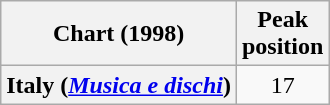<table class="wikitable plainrowheaders" style="text-align:center">
<tr>
<th>Chart (1998)</th>
<th>Peak<br>position</th>
</tr>
<tr>
<th scope="row">Italy (<em><a href='#'>Musica e dischi</a></em>)</th>
<td>17</td>
</tr>
</table>
